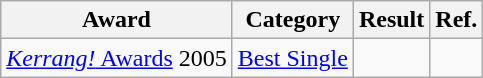<table class="wikitable col4center">
<tr>
<th>Award</th>
<th>Category</th>
<th>Result</th>
<th>Ref.</th>
</tr>
<tr>
<td><a href='#'><em>Kerrang!</em> Awards</a> 2005</td>
<td><a href='#'>Best Single</a></td>
<td></td>
<td></td>
</tr>
</table>
